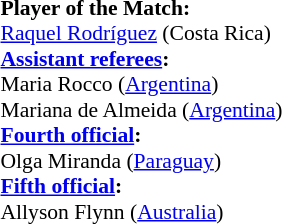<table width=50% style="font-size: 90%">
<tr>
<td><br><strong>Player of the Match:</strong>
<br><a href='#'>Raquel Rodríguez</a> (Costa Rica)<br><strong><a href='#'>Assistant referees</a>:</strong>
<br>Maria Rocco (<a href='#'>Argentina</a>)
<br>Mariana de Almeida (<a href='#'>Argentina</a>)
<br><strong><a href='#'>Fourth official</a>:</strong>
<br>Olga Miranda (<a href='#'>Paraguay</a>)
<br><strong><a href='#'>Fifth official</a>:</strong>
<br>Allyson Flynn (<a href='#'>Australia</a>)</td>
</tr>
</table>
